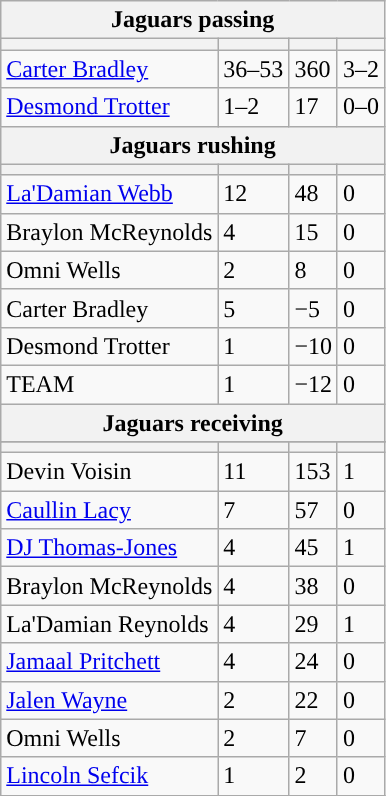<table class="wikitable plainrowheaders">
<tr>
<th colspan="6">Jaguars passing</th>
</tr>
<tr>
<th scope="col"></th>
<th scope="col"></th>
<th scope="col"></th>
<th scope="col"></th>
</tr>
<tr>
<td><a href='#'>Carter Bradley</a></td>
<td>36–53</td>
<td>360</td>
<td>3–2</td>
</tr>
<tr>
<td><a href='#'>Desmond Trotter</a></td>
<td>1–2</td>
<td>17</td>
<td>0–0</td>
</tr>
<tr>
<th colspan="6">Jaguars rushing</th>
</tr>
<tr>
<th scope="col"></th>
<th scope="col"></th>
<th scope="col"></th>
<th scope="col"></th>
</tr>
<tr>
<td><a href='#'>La'Damian Webb</a></td>
<td>12</td>
<td>48</td>
<td>0</td>
</tr>
<tr>
<td>Braylon McReynolds</td>
<td>4</td>
<td>15</td>
<td>0</td>
</tr>
<tr>
<td>Omni Wells</td>
<td>2</td>
<td>8</td>
<td>0</td>
</tr>
<tr>
<td>Carter Bradley</td>
<td>5</td>
<td>−5</td>
<td>0</td>
</tr>
<tr>
<td>Desmond Trotter</td>
<td>1</td>
<td>−10</td>
<td>0</td>
</tr>
<tr>
<td>TEAM</td>
<td>1</td>
<td>−12</td>
<td>0</td>
</tr>
<tr>
<th colspan="6">Jaguars receiving</th>
</tr>
<tr>
</tr>
<tr>
<th scope="col"></th>
<th scope="col"></th>
<th scope="col"></th>
<th scope="col"></th>
</tr>
<tr>
<td>Devin Voisin</td>
<td>11</td>
<td>153</td>
<td>1</td>
</tr>
<tr>
<td><a href='#'>Caullin Lacy</a></td>
<td>7</td>
<td>57</td>
<td>0</td>
</tr>
<tr>
<td><a href='#'>DJ Thomas-Jones</a></td>
<td>4</td>
<td>45</td>
<td>1</td>
</tr>
<tr>
<td>Braylon McReynolds</td>
<td>4</td>
<td>38</td>
<td>0</td>
</tr>
<tr>
<td>La'Damian Reynolds</td>
<td>4</td>
<td>29</td>
<td>1</td>
</tr>
<tr>
<td><a href='#'>Jamaal Pritchett</a></td>
<td>4</td>
<td>24</td>
<td>0</td>
</tr>
<tr>
<td><a href='#'>Jalen Wayne</a></td>
<td>2</td>
<td>22</td>
<td>0</td>
</tr>
<tr>
<td>Omni Wells</td>
<td>2</td>
<td>7</td>
<td>0</td>
</tr>
<tr>
<td><a href='#'>Lincoln Sefcik</a></td>
<td>1</td>
<td>2</td>
<td>0</td>
</tr>
<tr>
</tr>
</table>
